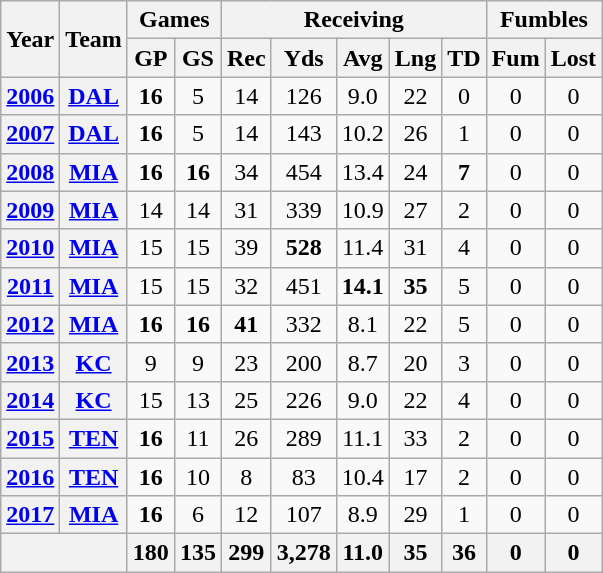<table class="wikitable" style="text-align:center;">
<tr>
<th rowspan="2">Year</th>
<th rowspan="2">Team</th>
<th colspan="2">Games</th>
<th colspan="5">Receiving</th>
<th colspan="2">Fumbles</th>
</tr>
<tr>
<th>GP</th>
<th>GS</th>
<th>Rec</th>
<th>Yds</th>
<th>Avg</th>
<th>Lng</th>
<th>TD</th>
<th>Fum</th>
<th>Lost</th>
</tr>
<tr>
<th><a href='#'>2006</a></th>
<th><a href='#'>DAL</a></th>
<td><strong>16</strong></td>
<td>5</td>
<td>14</td>
<td>126</td>
<td>9.0</td>
<td>22</td>
<td>0</td>
<td>0</td>
<td>0</td>
</tr>
<tr>
<th><a href='#'>2007</a></th>
<th><a href='#'>DAL</a></th>
<td><strong>16</strong></td>
<td>5</td>
<td>14</td>
<td>143</td>
<td>10.2</td>
<td>26</td>
<td>1</td>
<td>0</td>
<td>0</td>
</tr>
<tr>
<th><a href='#'>2008</a></th>
<th><a href='#'>MIA</a></th>
<td><strong>16</strong></td>
<td><strong>16</strong></td>
<td>34</td>
<td>454</td>
<td>13.4</td>
<td>24</td>
<td><strong>7</strong></td>
<td>0</td>
<td>0</td>
</tr>
<tr>
<th><a href='#'>2009</a></th>
<th><a href='#'>MIA</a></th>
<td>14</td>
<td>14</td>
<td>31</td>
<td>339</td>
<td>10.9</td>
<td>27</td>
<td>2</td>
<td>0</td>
<td>0</td>
</tr>
<tr>
<th><a href='#'>2010</a></th>
<th><a href='#'>MIA</a></th>
<td>15</td>
<td>15</td>
<td>39</td>
<td><strong>528</strong></td>
<td>11.4</td>
<td>31</td>
<td>4</td>
<td>0</td>
<td>0</td>
</tr>
<tr>
<th><a href='#'>2011</a></th>
<th><a href='#'>MIA</a></th>
<td>15</td>
<td>15</td>
<td>32</td>
<td>451</td>
<td><strong>14.1</strong></td>
<td><strong>35</strong></td>
<td>5</td>
<td>0</td>
<td>0</td>
</tr>
<tr>
<th><a href='#'>2012</a></th>
<th><a href='#'>MIA</a></th>
<td><strong>16</strong></td>
<td><strong>16</strong></td>
<td><strong>41</strong></td>
<td>332</td>
<td>8.1</td>
<td>22</td>
<td>5</td>
<td>0</td>
<td>0</td>
</tr>
<tr>
<th><a href='#'>2013</a></th>
<th><a href='#'>KC</a></th>
<td>9</td>
<td>9</td>
<td>23</td>
<td>200</td>
<td>8.7</td>
<td>20</td>
<td>3</td>
<td>0</td>
<td>0</td>
</tr>
<tr>
<th><a href='#'>2014</a></th>
<th><a href='#'>KC</a></th>
<td>15</td>
<td>13</td>
<td>25</td>
<td>226</td>
<td>9.0</td>
<td>22</td>
<td>4</td>
<td>0</td>
<td>0</td>
</tr>
<tr>
<th><a href='#'>2015</a></th>
<th><a href='#'>TEN</a></th>
<td><strong>16</strong></td>
<td>11</td>
<td>26</td>
<td>289</td>
<td>11.1</td>
<td>33</td>
<td>2</td>
<td>0</td>
<td>0</td>
</tr>
<tr>
<th><a href='#'>2016</a></th>
<th><a href='#'>TEN</a></th>
<td><strong>16</strong></td>
<td>10</td>
<td>8</td>
<td>83</td>
<td>10.4</td>
<td>17</td>
<td>2</td>
<td>0</td>
<td>0</td>
</tr>
<tr>
<th><a href='#'>2017</a></th>
<th><a href='#'>MIA</a></th>
<td><strong>16</strong></td>
<td>6</td>
<td>12</td>
<td>107</td>
<td>8.9</td>
<td>29</td>
<td>1</td>
<td>0</td>
<td>0</td>
</tr>
<tr>
<th colspan="2"></th>
<th>180</th>
<th>135</th>
<th>299</th>
<th>3,278</th>
<th>11.0</th>
<th>35</th>
<th>36</th>
<th>0</th>
<th>0</th>
</tr>
</table>
